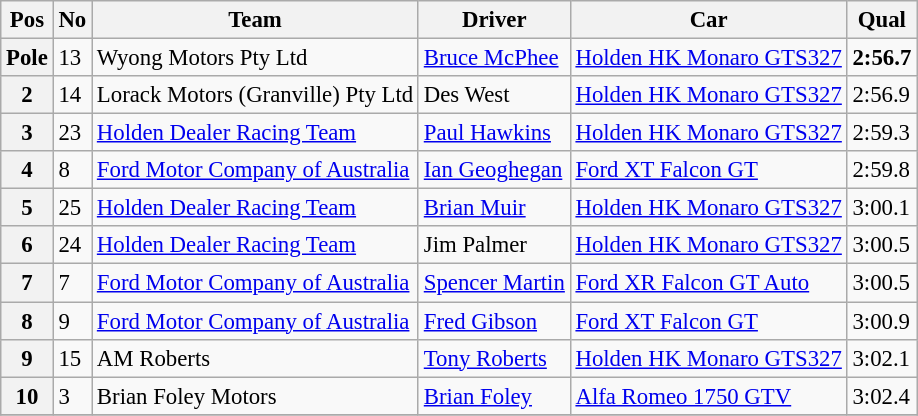<table class="wikitable sortable" style="font-size: 95%;">
<tr>
<th>Pos</th>
<th>No</th>
<th>Team</th>
<th>Driver</th>
<th>Car</th>
<th>Qual</th>
</tr>
<tr>
<th>Pole</th>
<td>13</td>
<td>Wyong Motors Pty Ltd</td>
<td> <a href='#'>Bruce McPhee</a></td>
<td><a href='#'>Holden HK Monaro GTS327</a></td>
<td><strong>2:56.7</strong></td>
</tr>
<tr>
<th>2</th>
<td>14</td>
<td>Lorack Motors (Granville) Pty Ltd</td>
<td> Des West</td>
<td><a href='#'>Holden HK Monaro GTS327</a></td>
<td>2:56.9</td>
</tr>
<tr>
<th>3</th>
<td>23</td>
<td><a href='#'>Holden Dealer Racing Team</a></td>
<td> <a href='#'>Paul Hawkins</a></td>
<td><a href='#'>Holden HK Monaro GTS327</a></td>
<td>2:59.3</td>
</tr>
<tr>
<th>4</th>
<td>8</td>
<td><a href='#'>Ford Motor Company of Australia</a></td>
<td> <a href='#'>Ian Geoghegan</a></td>
<td><a href='#'>Ford XT Falcon GT</a></td>
<td>2:59.8</td>
</tr>
<tr>
<th>5</th>
<td>25</td>
<td><a href='#'>Holden Dealer Racing Team</a></td>
<td> <a href='#'>Brian Muir</a></td>
<td><a href='#'>Holden HK Monaro GTS327</a></td>
<td>3:00.1</td>
</tr>
<tr>
<th>6</th>
<td>24</td>
<td><a href='#'>Holden Dealer Racing Team</a></td>
<td> Jim Palmer</td>
<td><a href='#'>Holden HK Monaro GTS327</a></td>
<td>3:00.5</td>
</tr>
<tr>
<th>7</th>
<td>7</td>
<td><a href='#'>Ford Motor Company of Australia</a></td>
<td> <a href='#'>Spencer Martin</a></td>
<td><a href='#'>Ford XR Falcon GT Auto</a></td>
<td>3:00.5</td>
</tr>
<tr>
<th>8</th>
<td>9</td>
<td><a href='#'>Ford Motor Company of Australia</a></td>
<td> <a href='#'>Fred Gibson</a></td>
<td><a href='#'>Ford XT Falcon GT</a></td>
<td>3:00.9</td>
</tr>
<tr>
<th>9</th>
<td>15</td>
<td>AM Roberts</td>
<td> <a href='#'>Tony Roberts</a></td>
<td><a href='#'>Holden HK Monaro GTS327</a></td>
<td>3:02.1</td>
</tr>
<tr>
<th>10</th>
<td>3</td>
<td>Brian Foley Motors</td>
<td> <a href='#'>Brian Foley</a></td>
<td><a href='#'>Alfa Romeo 1750 GTV</a></td>
<td>3:02.4</td>
</tr>
<tr>
</tr>
</table>
